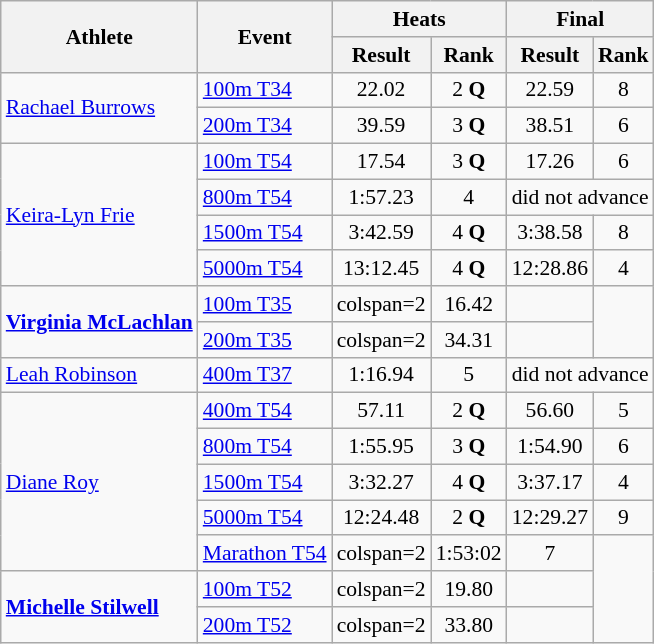<table class=wikitable style="font-size:90%">
<tr>
<th rowspan="2">Athlete</th>
<th rowspan="2">Event</th>
<th colspan="2">Heats</th>
<th colspan="3">Final</th>
</tr>
<tr>
<th>Result</th>
<th>Rank</th>
<th>Result</th>
<th>Rank</th>
</tr>
<tr align=center>
<td align=left rowspan=2><a href='#'>Rachael Burrows</a></td>
<td align=left><a href='#'>100m T34</a></td>
<td>22.02</td>
<td>2 <strong>Q</strong></td>
<td>22.59</td>
<td>8</td>
</tr>
<tr align=center>
<td align=left><a href='#'>200m T34</a></td>
<td>39.59</td>
<td>3 <strong>Q</strong></td>
<td>38.51</td>
<td>6</td>
</tr>
<tr align=center>
<td align=left rowspan=4><a href='#'>Keira-Lyn Frie</a></td>
<td align=left><a href='#'>100m T54</a></td>
<td>17.54</td>
<td>3 <strong>Q</strong></td>
<td>17.26</td>
<td>6</td>
</tr>
<tr align=center>
<td align=left><a href='#'>800m T54</a></td>
<td>1:57.23</td>
<td>4</td>
<td colspan=2>did not advance</td>
</tr>
<tr align=center>
<td align=left><a href='#'>1500m T54</a></td>
<td>3:42.59</td>
<td>4 <strong>Q</strong></td>
<td>3:38.58</td>
<td>8</td>
</tr>
<tr align=center>
<td align=left><a href='#'>5000m T54</a></td>
<td>13:12.45</td>
<td>4 <strong>Q</strong></td>
<td>12:28.86</td>
<td>4</td>
</tr>
<tr align=center>
<td align=left rowspan=2><strong><a href='#'>Virginia McLachlan</a></strong></td>
<td align=left><a href='#'>100m T35</a></td>
<td>colspan=2 </td>
<td>16.42</td>
<td></td>
</tr>
<tr align=center>
<td align=left><a href='#'>200m T35</a></td>
<td>colspan=2 </td>
<td>34.31</td>
<td></td>
</tr>
<tr align=center>
<td align=left><a href='#'>Leah Robinson</a></td>
<td align=left><a href='#'>400m T37</a></td>
<td>1:16.94</td>
<td>5</td>
<td colspan=2>did not advance</td>
</tr>
<tr align=center>
<td align=left rowspan=5><a href='#'>Diane Roy</a></td>
<td align=left><a href='#'>400m T54</a></td>
<td>57.11</td>
<td>2 <strong>Q</strong></td>
<td>56.60</td>
<td>5</td>
</tr>
<tr align=center>
<td align=left><a href='#'>800m T54</a></td>
<td>1:55.95</td>
<td>3 <strong>Q</strong></td>
<td>1:54.90</td>
<td>6</td>
</tr>
<tr align=center>
<td align=left><a href='#'>1500m T54</a></td>
<td>3:32.27</td>
<td>4 <strong>Q</strong></td>
<td>3:37.17</td>
<td>4</td>
</tr>
<tr align=center>
<td align=left><a href='#'>5000m T54</a></td>
<td>12:24.48</td>
<td>2 <strong>Q</strong></td>
<td>12:29.27</td>
<td>9</td>
</tr>
<tr align=center>
<td align=left><a href='#'>Marathon T54</a></td>
<td>colspan=2 </td>
<td>1:53:02</td>
<td>7</td>
</tr>
<tr align=center>
<td align=left rowspan=2><strong><a href='#'>Michelle Stilwell</a></strong></td>
<td align=left><a href='#'>100m T52</a></td>
<td>colspan=2 </td>
<td>19.80</td>
<td></td>
</tr>
<tr align=center>
<td align=left><a href='#'>200m T52</a></td>
<td>colspan=2 </td>
<td>33.80</td>
<td></td>
</tr>
</table>
